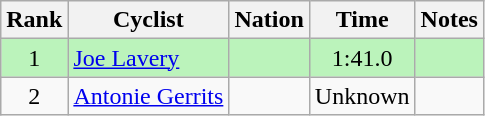<table class="wikitable sortable" style="text-align:center">
<tr>
<th>Rank</th>
<th>Cyclist</th>
<th>Nation</th>
<th>Time</th>
<th>Notes</th>
</tr>
<tr bgcolor=bbf3bb>
<td>1</td>
<td align=left><a href='#'>Joe Lavery</a></td>
<td align=left></td>
<td>1:41.0</td>
<td></td>
</tr>
<tr>
<td>2</td>
<td align=left><a href='#'>Antonie Gerrits</a></td>
<td align=left></td>
<td>Unknown</td>
<td></td>
</tr>
</table>
